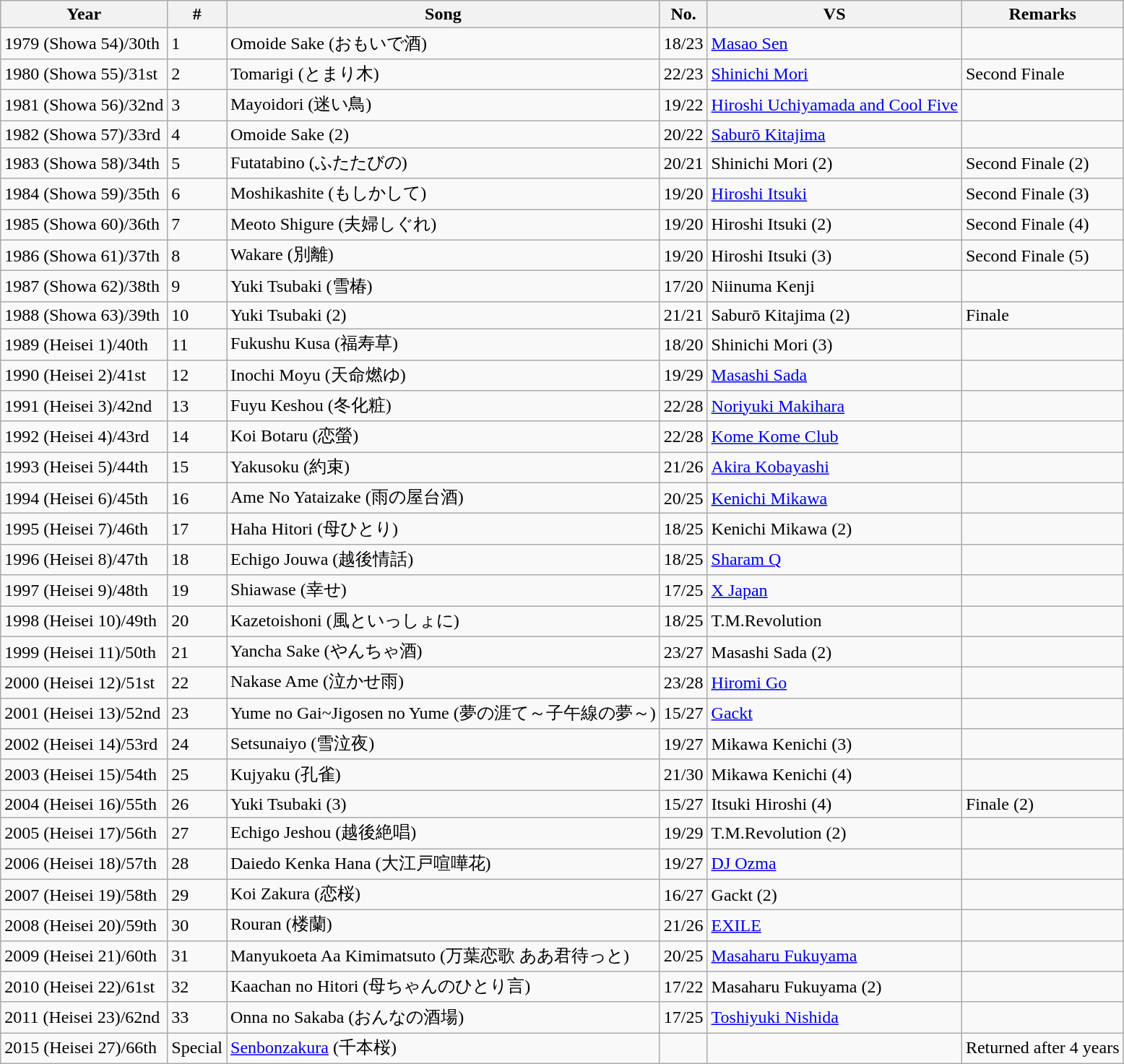<table class="wikitable">
<tr>
<th>Year</th>
<th>#</th>
<th>Song</th>
<th>No.</th>
<th>VS</th>
<th>Remarks</th>
</tr>
<tr>
<td>1979 (Showa 54)/30th</td>
<td>1</td>
<td>Omoide Sake (おもいで酒)</td>
<td>18/23</td>
<td><a href='#'>Masao Sen</a></td>
<td></td>
</tr>
<tr>
<td>1980 (Showa 55)/31st</td>
<td>2</td>
<td>Tomarigi (とまり木)</td>
<td>22/23</td>
<td><a href='#'>Shinichi Mori</a></td>
<td>Second Finale</td>
</tr>
<tr>
<td>1981 (Showa 56)/32nd</td>
<td>3</td>
<td>Mayoidori (迷い鳥)</td>
<td>19/22</td>
<td><a href='#'>Hiroshi Uchiyamada and Cool Five</a></td>
<td></td>
</tr>
<tr>
<td>1982 (Showa 57)/33rd</td>
<td>4</td>
<td>Omoide Sake (2)</td>
<td>20/22</td>
<td><a href='#'>Saburō Kitajima</a></td>
<td></td>
</tr>
<tr>
<td>1983 (Showa 58)/34th</td>
<td>5</td>
<td>Futatabino (ふたたびの)</td>
<td>20/21</td>
<td>Shinichi Mori (2)</td>
<td>Second Finale (2)</td>
</tr>
<tr>
<td>1984 (Showa 59)/35th</td>
<td>6</td>
<td>Moshikashite (もしかして)</td>
<td>19/20</td>
<td><a href='#'>Hiroshi Itsuki</a></td>
<td>Second Finale (3)</td>
</tr>
<tr>
<td>1985 (Showa 60)/36th</td>
<td>7</td>
<td>Meoto Shigure (夫婦しぐれ)</td>
<td>19/20</td>
<td>Hiroshi Itsuki (2)</td>
<td>Second Finale (4)</td>
</tr>
<tr>
<td>1986 (Showa 61)/37th</td>
<td>8</td>
<td>Wakare (別離)</td>
<td>19/20</td>
<td>Hiroshi Itsuki (3)</td>
<td>Second Finale (5)</td>
</tr>
<tr>
<td>1987 (Showa 62)/38th</td>
<td>9</td>
<td>Yuki Tsubaki (雪椿)</td>
<td>17/20</td>
<td>Niinuma Kenji</td>
<td></td>
</tr>
<tr>
<td>1988 (Showa 63)/39th</td>
<td>10</td>
<td>Yuki Tsubaki (2)</td>
<td>21/21</td>
<td>Saburō Kitajima (2)</td>
<td>Finale</td>
</tr>
<tr>
<td>1989 (Heisei 1)/40th</td>
<td>11</td>
<td>Fukushu Kusa (福寿草)</td>
<td>18/20</td>
<td>Shinichi Mori (3)</td>
<td></td>
</tr>
<tr>
<td>1990 (Heisei 2)/41st</td>
<td>12</td>
<td>Inochi Moyu (天命燃ゆ)</td>
<td>19/29</td>
<td><a href='#'>Masashi Sada</a></td>
<td></td>
</tr>
<tr>
<td>1991 (Heisei 3)/42nd</td>
<td>13</td>
<td>Fuyu Keshou (冬化粧)</td>
<td>22/28</td>
<td><a href='#'>Noriyuki Makihara</a></td>
<td></td>
</tr>
<tr>
<td>1992 (Heisei 4)/43rd</td>
<td>14</td>
<td>Koi Botaru (恋螢)</td>
<td>22/28</td>
<td><a href='#'>Kome Kome Club</a></td>
<td></td>
</tr>
<tr>
<td>1993 (Heisei 5)/44th</td>
<td>15</td>
<td>Yakusoku (約束)</td>
<td>21/26</td>
<td><a href='#'>Akira Kobayashi</a></td>
<td></td>
</tr>
<tr>
<td>1994 (Heisei 6)/45th</td>
<td>16</td>
<td>Ame No Yataizake (雨の屋台酒)</td>
<td>20/25</td>
<td><a href='#'>Kenichi Mikawa</a></td>
<td></td>
</tr>
<tr>
<td>1995 (Heisei 7)/46th</td>
<td>17</td>
<td>Haha Hitori (母ひとり)</td>
<td>18/25</td>
<td>Kenichi Mikawa (2)</td>
<td></td>
</tr>
<tr>
<td>1996 (Heisei 8)/47th</td>
<td>18</td>
<td>Echigo Jouwa (越後情話)</td>
<td>18/25</td>
<td><a href='#'>Sharam Q</a></td>
<td></td>
</tr>
<tr>
<td>1997 (Heisei 9)/48th</td>
<td>19</td>
<td>Shiawase (幸せ)</td>
<td>17/25</td>
<td><a href='#'>X Japan</a></td>
<td></td>
</tr>
<tr>
<td>1998 (Heisei 10)/49th</td>
<td>20</td>
<td>Kazetoishoni (風といっしょに)</td>
<td>18/25</td>
<td>T.M.Revolution</td>
<td></td>
</tr>
<tr>
<td>1999 (Heisei 11)/50th</td>
<td>21</td>
<td>Yancha Sake (やんちゃ酒)</td>
<td>23/27</td>
<td>Masashi Sada (2)</td>
<td></td>
</tr>
<tr>
<td>2000 (Heisei 12)/51st</td>
<td>22</td>
<td>Nakase Ame (泣かせ雨)</td>
<td>23/28</td>
<td><a href='#'>Hiromi Go</a></td>
<td></td>
</tr>
<tr>
<td>2001 (Heisei 13)/52nd</td>
<td>23</td>
<td>Yume no Gai~Jigosen no Yume (夢の涯て～子午線の夢～)</td>
<td>15/27</td>
<td><a href='#'>Gackt</a></td>
<td></td>
</tr>
<tr>
<td>2002 (Heisei 14)/53rd</td>
<td>24</td>
<td>Setsunaiyo (雪泣夜)</td>
<td>19/27</td>
<td>Mikawa Kenichi (3)</td>
<td></td>
</tr>
<tr>
<td>2003 (Heisei 15)/54th</td>
<td>25</td>
<td>Kujyaku (孔雀)</td>
<td>21/30</td>
<td>Mikawa Kenichi (4)</td>
<td></td>
</tr>
<tr>
<td>2004 (Heisei 16)/55th</td>
<td>26</td>
<td>Yuki Tsubaki (3)</td>
<td>15/27</td>
<td>Itsuki Hiroshi (4)</td>
<td>Finale (2)</td>
</tr>
<tr>
<td>2005 (Heisei 17)/56th</td>
<td>27</td>
<td>Echigo Jeshou (越後絶唱)</td>
<td>19/29</td>
<td>T.M.Revolution (2)</td>
<td></td>
</tr>
<tr>
<td>2006 (Heisei 18)/57th</td>
<td>28</td>
<td>Daiedo Kenka Hana (大江戸喧嘩花)</td>
<td>19/27</td>
<td><a href='#'>DJ Ozma</a></td>
<td></td>
</tr>
<tr>
<td>2007 (Heisei 19)/58th</td>
<td>29</td>
<td>Koi Zakura (恋桜)</td>
<td>16/27</td>
<td>Gackt (2)</td>
<td></td>
</tr>
<tr>
<td>2008 (Heisei 20)/59th</td>
<td>30</td>
<td>Rouran (楼蘭)</td>
<td>21/26</td>
<td><a href='#'>EXILE</a></td>
<td></td>
</tr>
<tr>
<td>2009 (Heisei 21)/60th</td>
<td>31</td>
<td>Manyukoeta Aa Kimimatsuto (万葉恋歌 ああ君待っと)</td>
<td>20/25</td>
<td><a href='#'>Masaharu Fukuyama</a></td>
<td></td>
</tr>
<tr>
<td>2010 (Heisei 22)/61st</td>
<td>32</td>
<td>Kaachan no Hitori (母ちゃんのひとり言)</td>
<td>17/22</td>
<td>Masaharu Fukuyama (2)</td>
<td></td>
</tr>
<tr>
<td>2011 (Heisei 23)/62nd</td>
<td>33</td>
<td>Onna no Sakaba (おんなの酒場)</td>
<td>17/25</td>
<td><a href='#'>Toshiyuki Nishida</a></td>
<td></td>
</tr>
<tr>
<td>2015 (Heisei 27)/66th</td>
<td>Special</td>
<td><a href='#'>Senbonzakura</a> (千本桜)</td>
<td></td>
<td></td>
<td>Returned after 4 years</td>
</tr>
</table>
